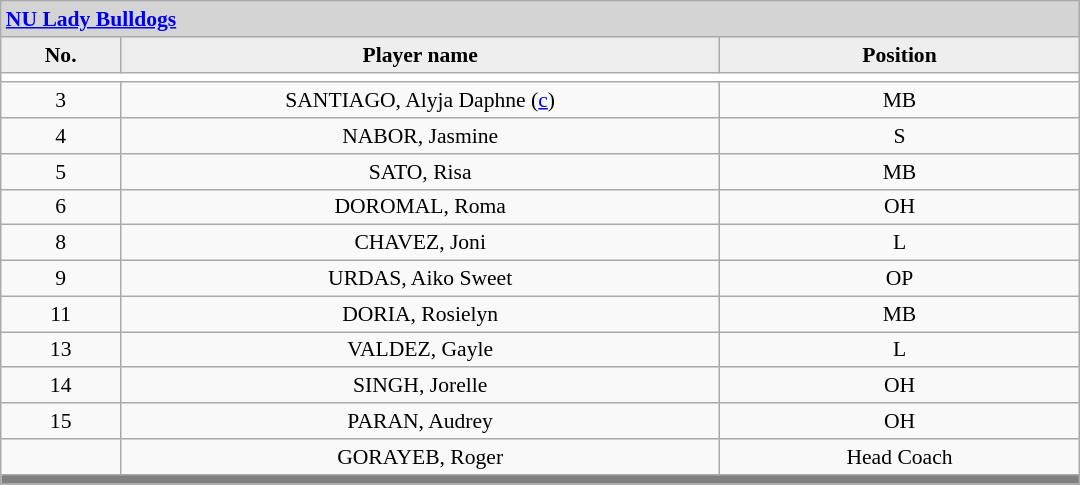<table class="wikitable collapsible autocollapse"  style="text-align:center; font-size:90%; width:50em">
<tr>
<th style="background:#D4D4D4; text-align:left;" colspan=3> <a href='#'>NU Lady Bulldogs</a></th>
</tr>
<tr style="background:#EEEEEE; font-weight:bold;">
<td width=10%>No.</td>
<td width=50%>Player name</td>
<td width=30%>Position</td>
</tr>
<tr style="background:#FFFFFF;">
<td colspan=3 align=center></td>
</tr>
<tr>
<td align=center>3</td>
<td>SANTIAGO, Alyja Daphne (<a href='#'>c</a>)</td>
<td align=center>MB</td>
</tr>
<tr>
<td align=center>4</td>
<td>NABOR, Jasmine</td>
<td align=center>S</td>
</tr>
<tr>
<td align=center>5</td>
<td>SATO, Risa</td>
<td align=center>MB</td>
</tr>
<tr>
<td align=center>6</td>
<td>DOROMAL, Roma</td>
<td align=center>OH</td>
</tr>
<tr>
<td align=center>8</td>
<td>CHAVEZ, Joni</td>
<td align=center>L</td>
</tr>
<tr>
<td align=center>9</td>
<td>URDAS, Aiko Sweet</td>
<td align=center>OP</td>
</tr>
<tr>
<td align=center>11</td>
<td>DORIA, Rosielyn</td>
<td align=center>MB</td>
</tr>
<tr>
<td align=center>13</td>
<td>VALDEZ, Gayle</td>
<td align=center>L</td>
</tr>
<tr>
<td align=center>14</td>
<td>SINGH, Jorelle</td>
<td align=center>OH</td>
</tr>
<tr>
<td align=center>15</td>
<td>PARAN, Audrey</td>
<td align=center>OH</td>
</tr>
<tr>
<td align=center></td>
<td>GORAYEB, Roger</td>
<td align=center>Head Coach</td>
</tr>
<tr>
<th style="background:gray;" colspan=3></th>
</tr>
<tr>
</tr>
</table>
